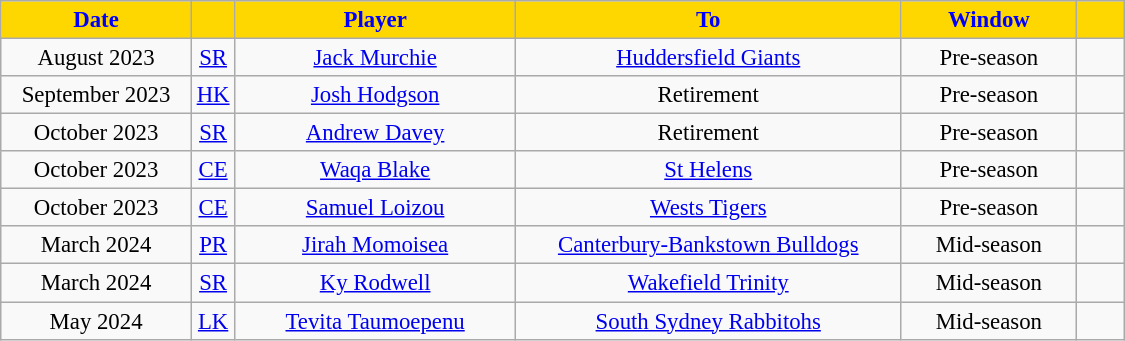<table class="wikitable" style="text-align:center; font-size:95%; ">
<tr>
<th style="background:gold; color:blue; width:120px;">Date</th>
<th style="background:gold; color:blue; width:20px;"></th>
<th style="background:gold; color:blue; width:180px;">Player</th>
<th style="background:gold; color:blue; width:250px;">To</th>
<th style="background:gold; color:blue; width:110px;">Window</th>
<th style="background:gold; color:blue; width:25px;"></th>
</tr>
<tr>
<td>August 2023</td>
<td style="text-align:center"><a href='#'>SR</a></td>
<td> <a href='#'>Jack Murchie</a></td>
<td> <a href='#'>Huddersfield Giants</a></td>
<td>Pre-season</td>
<td></td>
</tr>
<tr>
<td>September 2023</td>
<td style="text-align:center"><a href='#'>HK</a></td>
<td> <a href='#'>Josh Hodgson</a></td>
<td>Retirement</td>
<td>Pre-season</td>
<td></td>
</tr>
<tr>
<td>October 2023</td>
<td style="text-align:center"><a href='#'>SR</a></td>
<td> <a href='#'>Andrew Davey</a></td>
<td>Retirement</td>
<td>Pre-season</td>
<td></td>
</tr>
<tr>
<td>October 2023</td>
<td style="text-align:center"><a href='#'>CE</a></td>
<td> <a href='#'>Waqa Blake</a></td>
<td> <a href='#'>St Helens</a></td>
<td>Pre-season</td>
<td></td>
</tr>
<tr>
<td>October 2023</td>
<td style="text-align:center"><a href='#'>CE</a></td>
<td> <a href='#'>Samuel Loizou</a></td>
<td> <a href='#'>Wests Tigers</a></td>
<td>Pre-season</td>
<td></td>
</tr>
<tr>
<td>March 2024</td>
<td style="text-align:center"><a href='#'>PR</a></td>
<td> <a href='#'>Jirah Momoisea</a></td>
<td> <a href='#'>Canterbury-Bankstown Bulldogs</a></td>
<td>Mid-season</td>
<td></td>
</tr>
<tr>
<td>March 2024</td>
<td style="text-align:center"><a href='#'>SR</a></td>
<td> <a href='#'>Ky Rodwell</a></td>
<td> <a href='#'>Wakefield Trinity</a></td>
<td>Mid-season</td>
<td></td>
</tr>
<tr>
<td>May 2024</td>
<td style="text-align:center"><a href='#'>LK</a></td>
<td> <a href='#'>Tevita Taumoepenu</a></td>
<td> <a href='#'>South Sydney Rabbitohs</a></td>
<td>Mid-season</td>
<td></td>
</tr>
</table>
